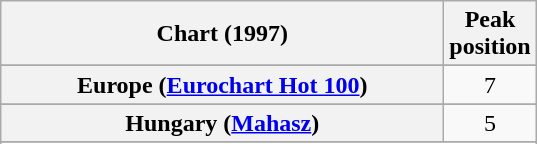<table class="wikitable sortable plainrowheaders" style="text-align:center">
<tr>
<th scope="col" style="width:18em;">Chart (1997)</th>
<th scope="col">Peak<br>position</th>
</tr>
<tr>
</tr>
<tr>
</tr>
<tr>
</tr>
<tr>
</tr>
<tr>
</tr>
<tr>
</tr>
<tr>
</tr>
<tr>
<th scope=row>Europe (<a href='#'>Eurochart Hot 100</a>)</th>
<td>7</td>
</tr>
<tr>
</tr>
<tr>
</tr>
<tr>
<th scope=row>Hungary (<a href='#'>Mahasz</a>)</th>
<td>5</td>
</tr>
<tr>
</tr>
<tr>
</tr>
<tr>
</tr>
<tr>
</tr>
<tr>
</tr>
<tr>
</tr>
<tr>
</tr>
<tr>
</tr>
<tr>
</tr>
<tr>
</tr>
<tr>
</tr>
<tr>
</tr>
<tr>
</tr>
<tr>
</tr>
<tr>
</tr>
</table>
